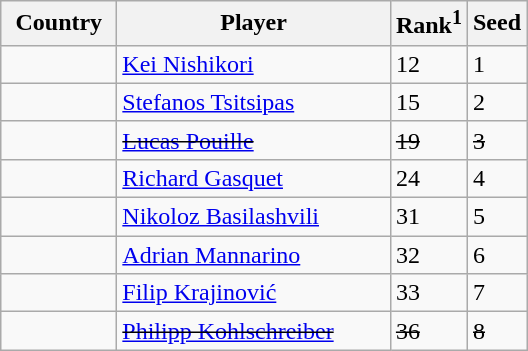<table class="sortable wikitable">
<tr>
<th width="70">Country</th>
<th width="175">Player</th>
<th>Rank<sup>1</sup></th>
<th>Seed</th>
</tr>
<tr>
<td></td>
<td><a href='#'>Kei Nishikori</a></td>
<td>12</td>
<td>1</td>
</tr>
<tr>
<td></td>
<td><a href='#'>Stefanos Tsitsipas</a></td>
<td>15</td>
<td>2</td>
</tr>
<tr>
<td></td>
<td><s><a href='#'>Lucas Pouille</a></s></td>
<td><s>19</s></td>
<td><s>3</s></td>
</tr>
<tr>
<td></td>
<td><a href='#'>Richard Gasquet</a></td>
<td>24</td>
<td>4</td>
</tr>
<tr>
<td></td>
<td><a href='#'>Nikoloz Basilashvili</a></td>
<td>31</td>
<td>5</td>
</tr>
<tr>
<td></td>
<td><a href='#'>Adrian Mannarino</a></td>
<td>32</td>
<td>6</td>
</tr>
<tr>
<td></td>
<td><a href='#'>Filip Krajinović</a></td>
<td>33</td>
<td>7</td>
</tr>
<tr>
<td></td>
<td><s><a href='#'>Philipp Kohlschreiber</a></s></td>
<td><s>36</s></td>
<td><s>8</s></td>
</tr>
</table>
